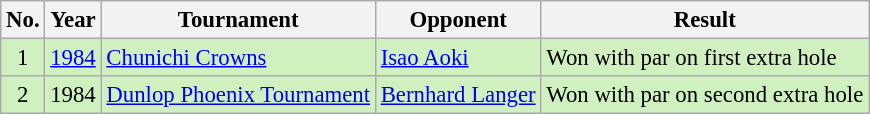<table class="wikitable" style="font-size:95%;">
<tr>
<th>No.</th>
<th>Year</th>
<th>Tournament</th>
<th>Opponent</th>
<th>Result</th>
</tr>
<tr style="background:#D0F0C0;">
<td align=center>1</td>
<td><a href='#'>1984</a></td>
<td><a href='#'>Chunichi Crowns</a></td>
<td> <a href='#'>Isao Aoki</a></td>
<td>Won with par on first extra hole</td>
</tr>
<tr style="background:#D0F0C0;">
<td align=center>2</td>
<td>1984</td>
<td><a href='#'>Dunlop Phoenix Tournament</a></td>
<td> <a href='#'>Bernhard Langer</a></td>
<td>Won with par on second extra hole</td>
</tr>
</table>
